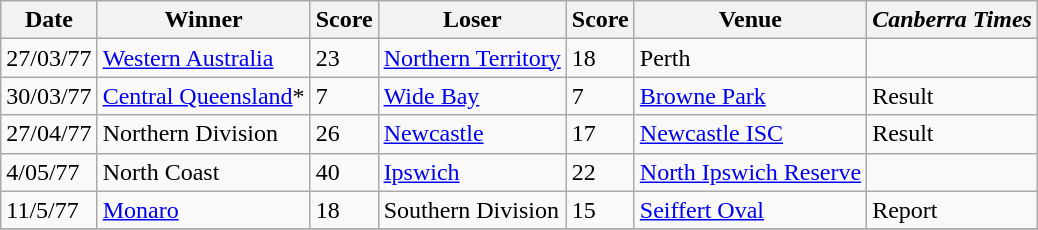<table class="wikitable">
<tr>
<th>Date</th>
<th>Winner</th>
<th>Score</th>
<th>Loser</th>
<th>Score</th>
<th>Venue</th>
<th><em>Canberra Times</em></th>
</tr>
<tr>
<td>27/03/77</td>
<td><a href='#'>Western Australia</a></td>
<td>23</td>
<td><a href='#'>Northern Territory</a></td>
<td>18</td>
<td>Perth</td>
<td></td>
</tr>
<tr>
<td>30/03/77</td>
<td><a href='#'>Central Queensland</a>*</td>
<td>7</td>
<td><a href='#'>Wide Bay</a></td>
<td>7</td>
<td><a href='#'>Browne Park</a></td>
<td>Result</td>
</tr>
<tr>
<td>27/04/77</td>
<td>Northern Division</td>
<td>26</td>
<td><a href='#'>Newcastle</a></td>
<td>17</td>
<td><a href='#'>Newcastle ISC</a></td>
<td>Result</td>
</tr>
<tr>
<td>4/05/77</td>
<td>North Coast</td>
<td>40</td>
<td><a href='#'>Ipswich</a></td>
<td>22</td>
<td><a href='#'>North Ipswich Reserve</a></td>
<td></td>
</tr>
<tr>
<td>11/5/77</td>
<td><a href='#'>Monaro</a></td>
<td>18</td>
<td>Southern Division</td>
<td>15</td>
<td><a href='#'>Seiffert Oval</a></td>
<td>Report</td>
</tr>
<tr>
</tr>
</table>
